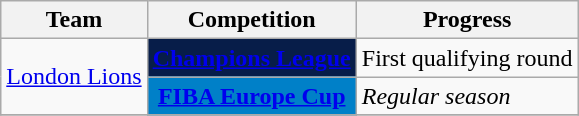<table class="wikitable sortable">
<tr>
<th>Team</th>
<th>Competition</th>
<th>Progress</th>
</tr>
<tr>
<td rowspan=2><a href='#'>London Lions</a></td>
<td style="background-color:#071D49;color:#D0D3D4;text-align:center"><strong><a href='#'><span>Champions League</span></a></strong></td>
<td>First qualifying round</td>
</tr>
<tr>
<td style="background-color:#0080C8;color:white;text-align:center"><strong><a href='#'><span>FIBA Europe Cup</span></a></strong></td>
<td><em>Regular season</em></td>
</tr>
<tr>
</tr>
</table>
